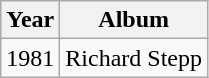<table class="wikitable">
<tr>
<th>Year</th>
<th>Album</th>
</tr>
<tr>
<td>1981</td>
<td>Richard Stepp</td>
</tr>
</table>
